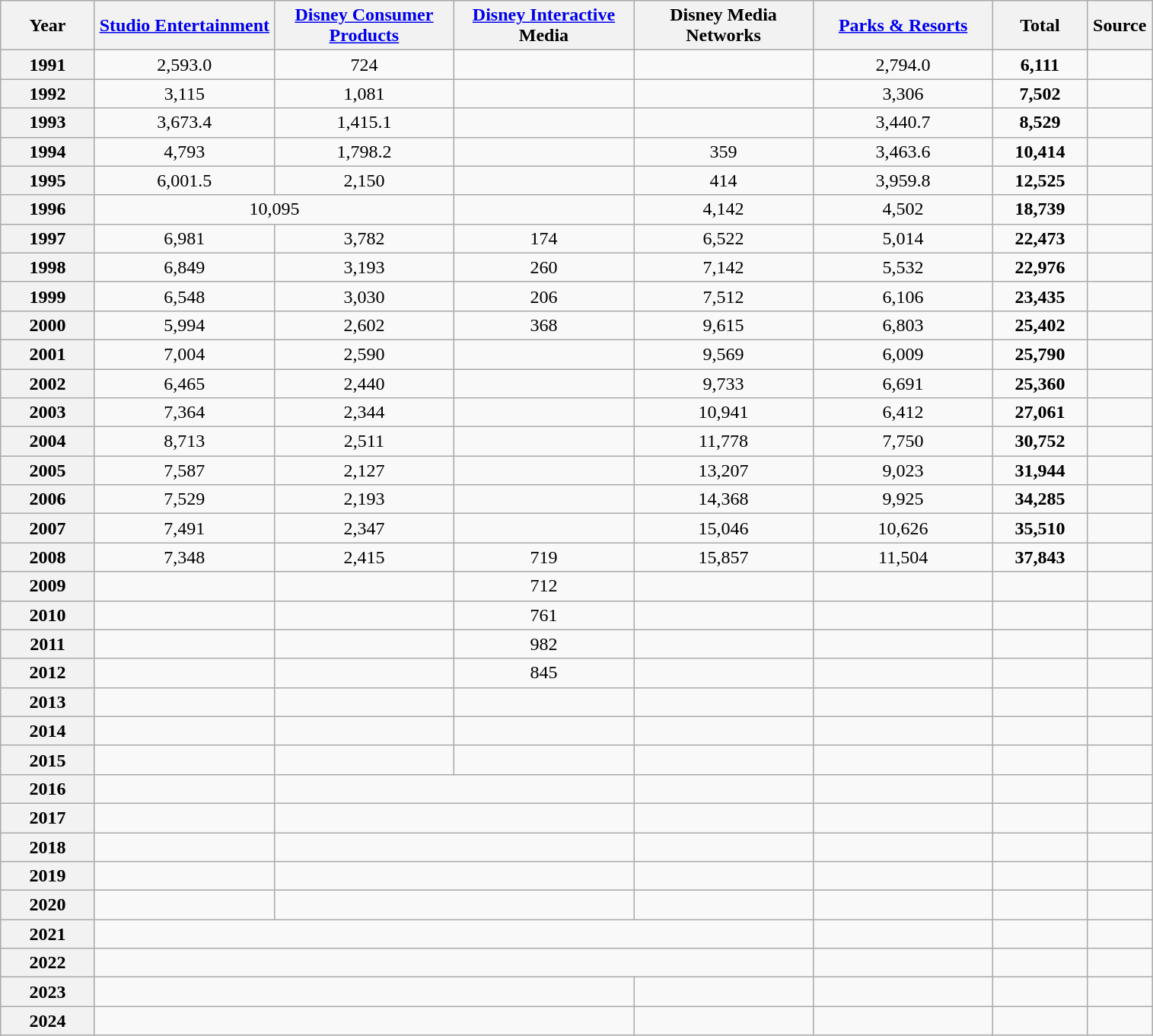<table class="wikitable" style="text-align:center;">
<tr>
<th scope="col" style="width:75px">Year</th>
<th scope="col" style="width:150px"><a href='#'>Studio Entertainment</a></th>
<th scope="col" style="width:150px"><a href='#'>Disney Consumer Products</a></th>
<th scope="col" style="width:150px"><a href='#'>Disney Interactive</a> Media</th>
<th scope="col" style="width:150px">Disney Media Networks</th>
<th scope="col" style="width:150px"><a href='#'>Parks & Resorts</a></th>
<th scope="col" style="width:75px">Total</th>
<th scope="col" style="width:50px">Source</th>
</tr>
<tr>
<th scope="row">1991</th>
<td>2,593.0</td>
<td>724</td>
<td> </td>
<td> </td>
<td>2,794.0</td>
<td><strong>6,111</strong></td>
<td></td>
</tr>
<tr>
<th scope="row">1992</th>
<td>3,115</td>
<td>1,081</td>
<td> </td>
<td> </td>
<td>3,306</td>
<td><strong>7,502</strong></td>
<td></td>
</tr>
<tr>
<th scope="row">1993</th>
<td>3,673.4</td>
<td>1,415.1</td>
<td> </td>
<td> </td>
<td>3,440.7</td>
<td><strong>8,529</strong></td>
<td></td>
</tr>
<tr>
<th scope="row">1994</th>
<td>4,793</td>
<td>1,798.2</td>
<td> </td>
<td>359</td>
<td>3,463.6</td>
<td><strong>10,414</strong></td>
<td></td>
</tr>
<tr>
<th scope="row">1995</th>
<td>6,001.5</td>
<td>2,150</td>
<td> </td>
<td>414</td>
<td>3,959.8</td>
<td><strong>12,525</strong></td>
<td></td>
</tr>
<tr>
<th scope="row">1996</th>
<td colspan=2>10,095</td>
<td> </td>
<td>4,142</td>
<td>4,502</td>
<td><strong>18,739</strong></td>
<td></td>
</tr>
<tr>
<th scope="row">1997</th>
<td>6,981</td>
<td>3,782</td>
<td>174</td>
<td>6,522</td>
<td>5,014</td>
<td><strong>22,473</strong></td>
<td></td>
</tr>
<tr>
<th scope="row">1998</th>
<td>6,849</td>
<td>3,193</td>
<td>260</td>
<td>7,142</td>
<td>5,532</td>
<td><strong>22,976</strong></td>
<td></td>
</tr>
<tr>
<th scope="row">1999</th>
<td>6,548</td>
<td>3,030</td>
<td>206</td>
<td>7,512</td>
<td>6,106</td>
<td><strong>23,435</strong></td>
<td></td>
</tr>
<tr>
<th scope="row">2000</th>
<td>5,994</td>
<td>2,602</td>
<td>368</td>
<td>9,615</td>
<td>6,803</td>
<td><strong>25,402</strong></td>
<td></td>
</tr>
<tr>
<th scope="row">2001</th>
<td>7,004</td>
<td>2,590</td>
<td> </td>
<td>9,569</td>
<td>6,009</td>
<td><strong>25,790</strong></td>
<td></td>
</tr>
<tr>
<th scope="row">2002</th>
<td>6,465</td>
<td>2,440</td>
<td> </td>
<td>9,733</td>
<td>6,691</td>
<td><strong>25,360</strong></td>
<td></td>
</tr>
<tr>
<th scope="row">2003</th>
<td>7,364</td>
<td>2,344</td>
<td> </td>
<td>10,941</td>
<td>6,412</td>
<td><strong>27,061</strong></td>
<td></td>
</tr>
<tr>
<th scope="row">2004</th>
<td>8,713</td>
<td>2,511</td>
<td> </td>
<td>11,778</td>
<td>7,750</td>
<td><strong>30,752</strong></td>
<td></td>
</tr>
<tr>
<th scope="row">2005</th>
<td>7,587</td>
<td>2,127</td>
<td> </td>
<td>13,207</td>
<td>9,023</td>
<td><strong>31,944</strong></td>
<td></td>
</tr>
<tr>
<th scope="row">2006</th>
<td>7,529</td>
<td>2,193</td>
<td> </td>
<td>14,368</td>
<td>9,925</td>
<td><strong>34,285</strong></td>
<td></td>
</tr>
<tr>
<th scope="row">2007</th>
<td>7,491</td>
<td>2,347</td>
<td> </td>
<td>15,046</td>
<td>10,626</td>
<td><strong>35,510</strong></td>
<td></td>
</tr>
<tr>
<th scope="row">2008</th>
<td>7,348</td>
<td>2,415</td>
<td>719</td>
<td>15,857</td>
<td>11,504</td>
<td><strong>37,843</strong></td>
<td></td>
</tr>
<tr>
<th scope="row">2009</th>
<td></td>
<td></td>
<td>712</td>
<td></td>
<td></td>
<td><strong></strong></td>
<td></td>
</tr>
<tr>
<th scope="row">2010</th>
<td></td>
<td></td>
<td>761</td>
<td></td>
<td></td>
<td><strong></strong></td>
<td></td>
</tr>
<tr>
<th scope="row">2011</th>
<td></td>
<td></td>
<td>982</td>
<td></td>
<td></td>
<td><strong></strong></td>
<td></td>
</tr>
<tr>
<th scope="row">2012</th>
<td></td>
<td></td>
<td>845</td>
<td></td>
<td></td>
<td><strong></strong></td>
<td></td>
</tr>
<tr>
<th scope="row">2013</th>
<td></td>
<td></td>
<td></td>
<td></td>
<td></td>
<td><strong></strong></td>
<td></td>
</tr>
<tr>
<th scope="row">2014</th>
<td></td>
<td></td>
<td></td>
<td></td>
<td></td>
<td><strong></strong></td>
<td></td>
</tr>
<tr>
<th scope="row">2015</th>
<td></td>
<td></td>
<td></td>
<td></td>
<td></td>
<td><strong></strong></td>
<td></td>
</tr>
<tr>
<th scope="row">2016</th>
<td></td>
<td colspan=2></td>
<td></td>
<td></td>
<td><strong></strong></td>
<td></td>
</tr>
<tr>
<th scope="row">2017</th>
<td></td>
<td colspan=2></td>
<td></td>
<td></td>
<td><strong></strong></td>
<td></td>
</tr>
<tr>
<th scope="row">2018</th>
<td></td>
<td colspan=2></td>
<td></td>
<td></td>
<td><strong></strong></td>
<td></td>
</tr>
<tr>
<th scope="row">2019</th>
<td></td>
<td colspan=2></td>
<td></td>
<td></td>
<td><strong></strong></td>
<td></td>
</tr>
<tr>
<th scope="row">2020</th>
<td></td>
<td colspan=2></td>
<td></td>
<td></td>
<td><strong></strong></td>
<td></td>
</tr>
<tr>
<th scope="row">2021</th>
<td colspan=4></td>
<td></td>
<td><strong></strong></td>
<td></td>
</tr>
<tr>
<th scope="row">2022</th>
<td colspan=4></td>
<td></td>
<td><strong></strong></td>
<td></td>
</tr>
<tr>
<th scope="row">2023</th>
<td colspan=3></td>
<td></td>
<td></td>
<td><strong></strong></td>
<td></td>
</tr>
<tr>
<th scope="row">2024</th>
<td colspan=3></td>
<td></td>
<td></td>
<td><strong></strong></td>
<td></td>
</tr>
</table>
